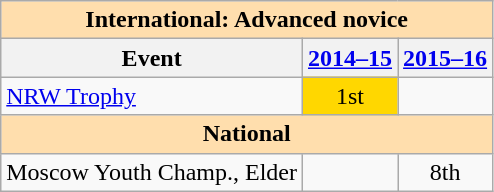<table class="wikitable" style="text-align:center">
<tr>
<th style="background-color: #ffdead; " colspan=3 align=center>International: Advanced novice</th>
</tr>
<tr>
<th>Event</th>
<th><a href='#'>2014–15</a></th>
<th><a href='#'>2015–16</a></th>
</tr>
<tr>
<td align=left><a href='#'>NRW Trophy</a></td>
<td bgcolor=gold>1st</td>
<td></td>
</tr>
<tr>
<th colspan="6" style="background-color: #ffdead; " align="center">National</th>
</tr>
<tr>
<td align=left>Moscow Youth Champ., Elder</td>
<td></td>
<td>8th</td>
</tr>
</table>
